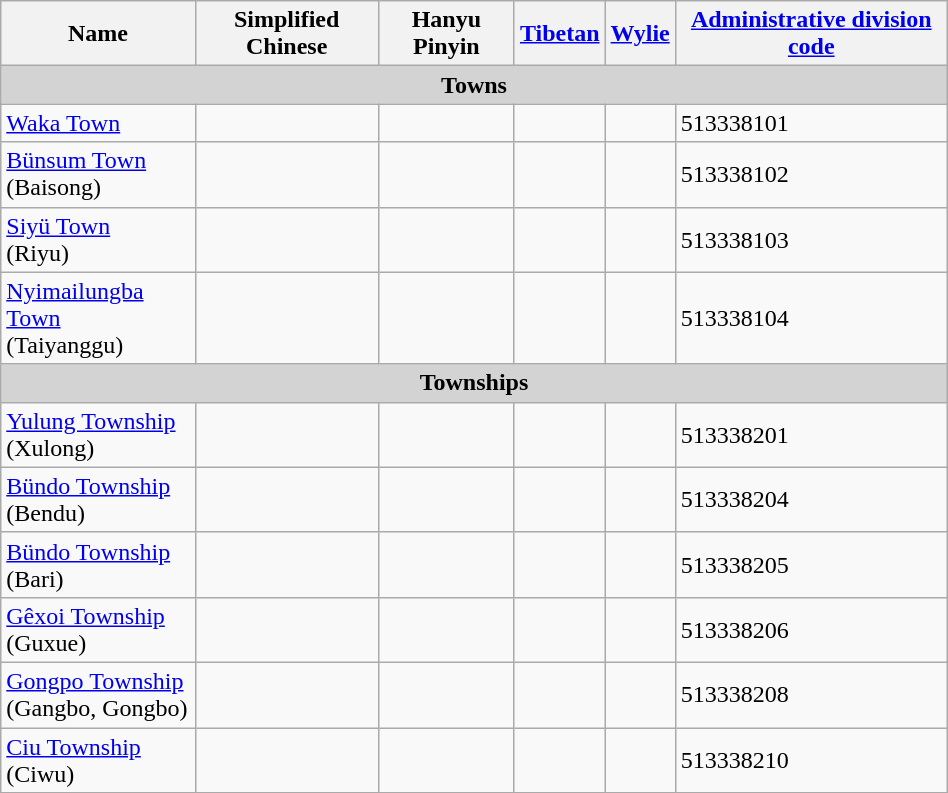<table class="wikitable" align="center" style="width:50%; border="1">
<tr>
<th>Name</th>
<th>Simplified Chinese</th>
<th>Hanyu Pinyin</th>
<th><a href='#'>Tibetan</a></th>
<th><a href='#'>Wylie</a></th>
<th><a href='#'>Administrative division code</a></th>
</tr>
<tr --------->
<td colspan="7"  style="text-align:center; background:#d3d3d3;"><strong>Towns</strong></td>
</tr>
<tr --------->
<td><a href='#'>Waka Town</a></td>
<td></td>
<td></td>
<td></td>
<td></td>
<td>513338101</td>
</tr>
<tr>
<td><a href='#'>Bünsum Town</a><br>(Baisong)</td>
<td></td>
<td></td>
<td></td>
<td></td>
<td>513338102</td>
</tr>
<tr>
<td><a href='#'>Siyü Town</a><br>(Riyu)</td>
<td></td>
<td></td>
<td></td>
<td></td>
<td>513338103</td>
</tr>
<tr>
<td><a href='#'>Nyimailungba Town</a><br>(Taiyanggu)</td>
<td></td>
<td></td>
<td></td>
<td></td>
<td>513338104</td>
</tr>
<tr --------->
<td colspan="7"  style="text-align:center; background:#d3d3d3;"><strong>Townships</strong></td>
</tr>
<tr --------->
<td><a href='#'>Yulung Township</a><br>(Xulong)</td>
<td></td>
<td></td>
<td></td>
<td></td>
<td>513338201</td>
</tr>
<tr>
<td><a href='#'>Bündo Township</a><br>(Bendu)</td>
<td></td>
<td></td>
<td></td>
<td></td>
<td>513338204</td>
</tr>
<tr>
<td><a href='#'>Bündo Township</a><br>(Bari)</td>
<td></td>
<td></td>
<td></td>
<td></td>
<td>513338205</td>
</tr>
<tr>
<td><a href='#'>Gêxoi Township</a><br>(Guxue)</td>
<td></td>
<td></td>
<td></td>
<td></td>
<td>513338206</td>
</tr>
<tr>
<td><a href='#'>Gongpo Township</a><br>(Gangbo, Gongbo)</td>
<td></td>
<td></td>
<td></td>
<td></td>
<td>513338208</td>
</tr>
<tr>
<td><a href='#'>Ciu Township</a><br>(Ciwu)</td>
<td></td>
<td></td>
<td></td>
<td></td>
<td>513338210</td>
</tr>
<tr>
</tr>
</table>
